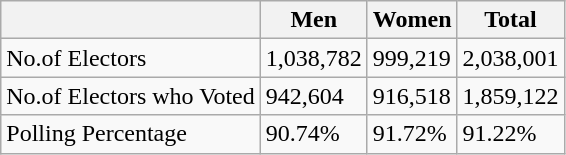<table class="wikitable sortable">
<tr>
<th></th>
<th>Men</th>
<th>Women</th>
<th>Total</th>
</tr>
<tr>
<td>No.of Electors</td>
<td>1,038,782</td>
<td>999,219</td>
<td>2,038,001</td>
</tr>
<tr>
<td>No.of Electors who Voted</td>
<td>942,604</td>
<td>916,518</td>
<td>1,859,122</td>
</tr>
<tr>
<td>Polling Percentage</td>
<td>90.74%</td>
<td>91.72%</td>
<td>91.22%</td>
</tr>
</table>
